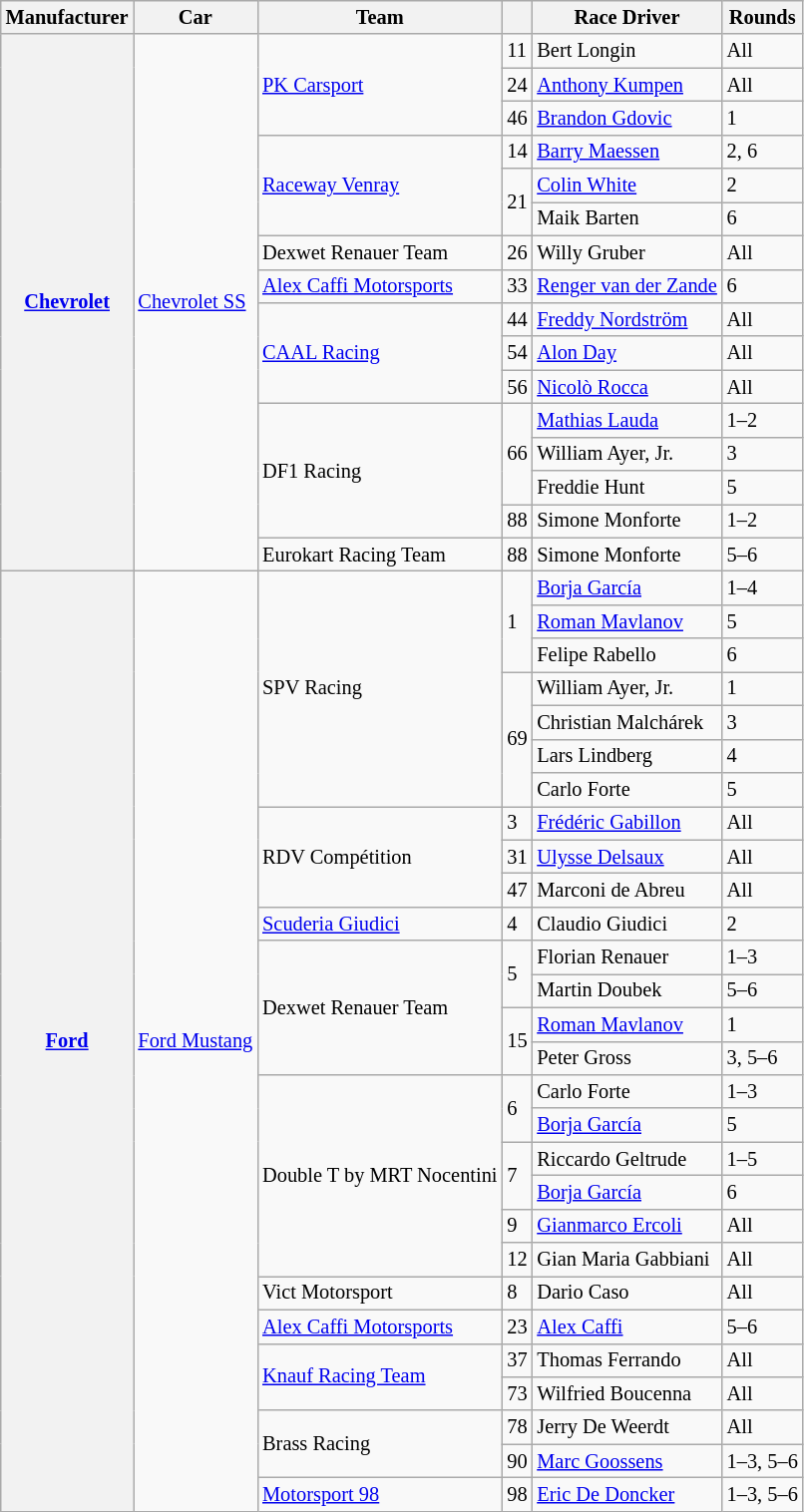<table class="wikitable" style="font-size: 85%">
<tr>
<th>Manufacturer</th>
<th>Car</th>
<th>Team</th>
<th></th>
<th>Race Driver</th>
<th>Rounds</th>
</tr>
<tr>
<th rowspan=16><a href='#'>Chevrolet</a></th>
<td rowspan=16><a href='#'>Chevrolet SS</a></td>
<td rowspan=3> <a href='#'>PK Carsport</a></td>
<td>11</td>
<td> Bert Longin</td>
<td>All</td>
</tr>
<tr>
<td>24</td>
<td> <a href='#'>Anthony Kumpen</a></td>
<td>All</td>
</tr>
<tr>
<td>46</td>
<td> <a href='#'>Brandon Gdovic</a></td>
<td>1</td>
</tr>
<tr>
<td rowspan=3> <a href='#'>Raceway Venray</a></td>
<td>14</td>
<td> <a href='#'>Barry Maessen</a></td>
<td>2, 6</td>
</tr>
<tr>
<td rowspan=2>21</td>
<td> <a href='#'>Colin White</a></td>
<td>2</td>
</tr>
<tr>
<td> Maik Barten</td>
<td>6</td>
</tr>
<tr>
<td> Dexwet Renauer Team</td>
<td>26</td>
<td>  Willy Gruber</td>
<td>All</td>
</tr>
<tr>
<td> <a href='#'>Alex Caffi Motorsports</a></td>
<td>33</td>
<td> <a href='#'>Renger van der Zande</a></td>
<td>6</td>
</tr>
<tr>
<td rowspan=3> <a href='#'>CAAL Racing</a></td>
<td>44</td>
<td> <a href='#'>Freddy Nordström</a></td>
<td>All</td>
</tr>
<tr>
<td>54</td>
<td> <a href='#'>Alon Day</a></td>
<td>All</td>
</tr>
<tr>
<td>56</td>
<td> <a href='#'>Nicolò Rocca</a></td>
<td>All</td>
</tr>
<tr>
<td rowspan=4> DF1 Racing</td>
<td rowspan=3>66</td>
<td> <a href='#'>Mathias Lauda</a></td>
<td>1–2</td>
</tr>
<tr>
<td> William Ayer, Jr.</td>
<td>3</td>
</tr>
<tr>
<td> Freddie Hunt</td>
<td>5</td>
</tr>
<tr>
<td>88</td>
<td> Simone Monforte</td>
<td>1–2</td>
</tr>
<tr>
<td> Eurokart Racing Team</td>
<td>88</td>
<td> Simone Monforte</td>
<td>5–6</td>
</tr>
<tr>
<th rowspan=28><a href='#'>Ford</a></th>
<td rowspan=28><a href='#'>Ford Mustang</a></td>
<td rowspan=7> SPV Racing</td>
<td rowspan=3>1</td>
<td> <a href='#'>Borja García</a></td>
<td>1–4</td>
</tr>
<tr>
<td> <a href='#'>Roman Mavlanov</a></td>
<td>5</td>
</tr>
<tr>
<td> Felipe Rabello</td>
<td>6</td>
</tr>
<tr>
<td rowspan=4>69</td>
<td> William Ayer, Jr.</td>
<td>1</td>
</tr>
<tr>
<td> Christian Malchárek</td>
<td>3</td>
</tr>
<tr>
<td> Lars Lindberg</td>
<td>4</td>
</tr>
<tr>
<td> Carlo Forte</td>
<td>5</td>
</tr>
<tr>
<td rowspan=3> RDV Compétition</td>
<td>3</td>
<td> <a href='#'>Frédéric Gabillon</a></td>
<td>All</td>
</tr>
<tr>
<td>31</td>
<td> <a href='#'>Ulysse Delsaux</a></td>
<td>All</td>
</tr>
<tr>
<td>47</td>
<td> Marconi de Abreu</td>
<td>All</td>
</tr>
<tr>
<td> <a href='#'>Scuderia Giudici</a></td>
<td>4</td>
<td> Claudio Giudici</td>
<td>2</td>
</tr>
<tr>
<td rowspan=4> Dexwet Renauer Team</td>
<td rowspan=2>5</td>
<td> Florian Renauer</td>
<td>1–3</td>
</tr>
<tr>
<td> Martin Doubek</td>
<td>5–6</td>
</tr>
<tr>
<td rowspan=2>15</td>
<td> <a href='#'>Roman Mavlanov</a></td>
<td>1</td>
</tr>
<tr>
<td> Peter Gross</td>
<td>3, 5–6</td>
</tr>
<tr>
<td rowspan=6> Double T by MRT Nocentini</td>
<td rowspan=2>6</td>
<td> Carlo Forte</td>
<td>1–3</td>
</tr>
<tr>
<td> <a href='#'>Borja García</a></td>
<td>5</td>
</tr>
<tr>
<td rowspan=2>7</td>
<td> Riccardo Geltrude</td>
<td>1–5</td>
</tr>
<tr>
<td> <a href='#'>Borja García</a></td>
<td>6</td>
</tr>
<tr>
<td>9</td>
<td> <a href='#'>Gianmarco Ercoli</a></td>
<td>All</td>
</tr>
<tr>
<td>12</td>
<td> Gian Maria Gabbiani</td>
<td>All</td>
</tr>
<tr>
<td> Vict Motorsport</td>
<td>8</td>
<td> Dario Caso</td>
<td>All</td>
</tr>
<tr>
<td> <a href='#'>Alex Caffi Motorsports</a></td>
<td>23</td>
<td> <a href='#'>Alex Caffi</a></td>
<td>5–6</td>
</tr>
<tr>
<td rowspan=2> <a href='#'>Knauf Racing Team</a></td>
<td>37</td>
<td> Thomas Ferrando</td>
<td>All</td>
</tr>
<tr>
<td>73</td>
<td> Wilfried Boucenna</td>
<td>All</td>
</tr>
<tr>
<td rowspan=2> Brass Racing</td>
<td>78</td>
<td> Jerry De Weerdt</td>
<td>All</td>
</tr>
<tr>
<td>90</td>
<td> <a href='#'>Marc Goossens</a></td>
<td>1–3, 5–6</td>
</tr>
<tr>
<td> <a href='#'>Motorsport 98</a></td>
<td>98</td>
<td> <a href='#'>Eric De Doncker</a></td>
<td>1–3, 5–6</td>
</tr>
</table>
